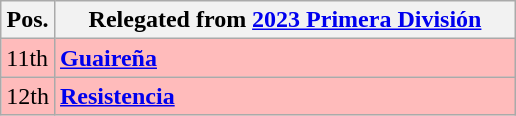<table class="wikitable">
<tr>
<th style="text-align:center;">Pos.</th>
<th width=300>Relegated from <a href='#'>2023 Primera División</a></th>
</tr>
<tr style="background: #FFBBBB;">
<td>11th</td>
<td><strong><a href='#'>Guaireña</a></strong></td>
</tr>
<tr style="background: #FFBBBB;">
<td>12th</td>
<td><strong><a href='#'>Resistencia</a></strong></td>
</tr>
</table>
